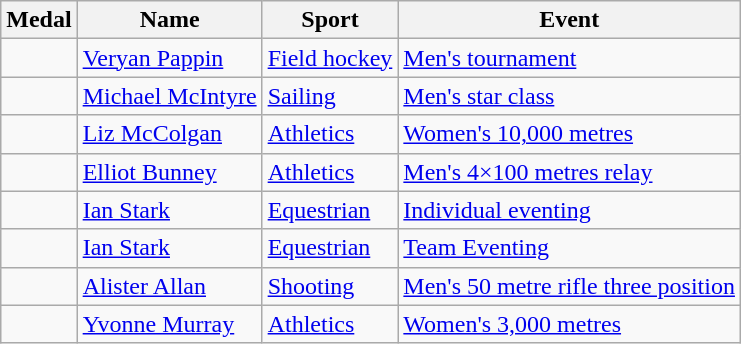<table class="wikitable sortable">
<tr>
<th>Medal</th>
<th>Name</th>
<th>Sport</th>
<th>Event</th>
</tr>
<tr>
<td></td>
<td><a href='#'>Veryan Pappin</a></td>
<td><a href='#'>Field hockey</a></td>
<td><a href='#'>Men's tournament</a></td>
</tr>
<tr>
<td></td>
<td><a href='#'>Michael McIntyre</a></td>
<td><a href='#'>Sailing</a></td>
<td><a href='#'>Men's star class</a></td>
</tr>
<tr>
<td></td>
<td><a href='#'>Liz McColgan</a></td>
<td><a href='#'>Athletics</a></td>
<td><a href='#'>Women's 10,000 metres</a></td>
</tr>
<tr>
<td></td>
<td><a href='#'>Elliot Bunney</a></td>
<td><a href='#'>Athletics</a></td>
<td><a href='#'>Men's 4×100 metres relay</a></td>
</tr>
<tr>
<td></td>
<td><a href='#'>Ian Stark</a></td>
<td><a href='#'>Equestrian</a></td>
<td><a href='#'>Individual eventing</a></td>
</tr>
<tr>
<td></td>
<td><a href='#'>Ian Stark</a></td>
<td><a href='#'>Equestrian</a></td>
<td><a href='#'>Team Eventing</a></td>
</tr>
<tr>
<td></td>
<td><a href='#'>Alister Allan</a></td>
<td><a href='#'>Shooting</a></td>
<td><a href='#'>Men's 50 metre rifle three position</a></td>
</tr>
<tr>
<td></td>
<td><a href='#'>Yvonne Murray</a></td>
<td><a href='#'>Athletics</a></td>
<td><a href='#'>Women's 3,000 metres</a></td>
</tr>
</table>
